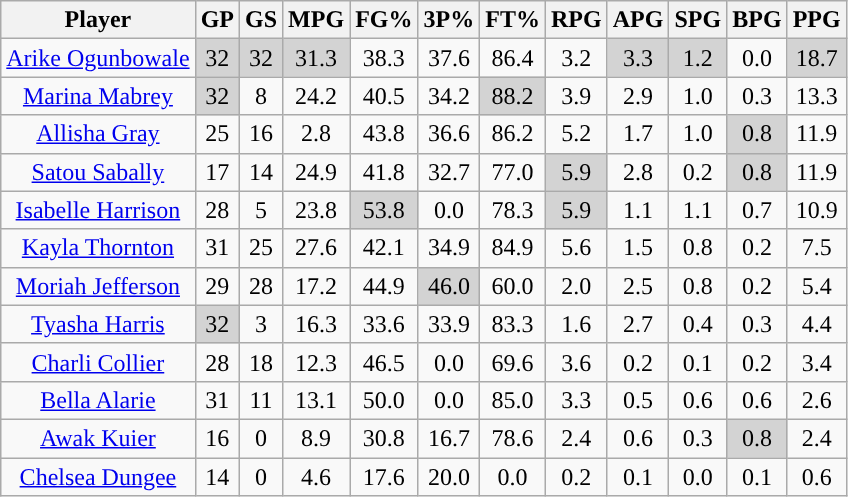<table class="wikitable sortable" style="text-align:center;">
<tr>
<th>Player</th>
<th>GP</th>
<th>GS</th>
<th>MPG</th>
<th>FG%</th>
<th>3P%</th>
<th>FT%</th>
<th>RPG</th>
<th>APG</th>
<th>SPG</th>
<th>BPG</th>
<th>PPG</th>
</tr>
<tr>
<td><a href='#'>Arike Ogunbowale</a></td>
<td style="background:#D3D3D3;">32</td>
<td style="background:#D3D3D3;">32</td>
<td style="background:#D3D3D3;">31.3</td>
<td>38.3</td>
<td>37.6</td>
<td>86.4</td>
<td>3.2</td>
<td style="background:#D3D3D3;">3.3</td>
<td style="background:#D3D3D3;">1.2</td>
<td>0.0</td>
<td style="background:#D3D3D3;">18.7</td>
</tr>
<tr>
<td><a href='#'>Marina Mabrey</a></td>
<td style="background:#D3D3D3;">32</td>
<td>8</td>
<td>24.2</td>
<td>40.5</td>
<td>34.2</td>
<td style="background:#D3D3D3;">88.2</td>
<td>3.9</td>
<td>2.9</td>
<td>1.0</td>
<td>0.3</td>
<td>13.3</td>
</tr>
<tr>
<td><a href='#'>Allisha Gray</a></td>
<td>25</td>
<td>16</td>
<td>2.8</td>
<td>43.8</td>
<td>36.6</td>
<td>86.2</td>
<td>5.2</td>
<td>1.7</td>
<td>1.0</td>
<td style="background:#D3D3D3;">0.8</td>
<td>11.9</td>
</tr>
<tr>
<td><a href='#'>Satou Sabally</a></td>
<td>17</td>
<td>14</td>
<td>24.9</td>
<td>41.8</td>
<td>32.7</td>
<td>77.0</td>
<td style="background:#D3D3D3;">5.9</td>
<td>2.8</td>
<td>0.2</td>
<td style="background:#D3D3D3;">0.8</td>
<td>11.9</td>
</tr>
<tr>
<td><a href='#'>Isabelle Harrison</a></td>
<td>28</td>
<td>5</td>
<td>23.8</td>
<td style="background:#D3D3D3;">53.8</td>
<td>0.0</td>
<td>78.3</td>
<td style="background:#D3D3D3;">5.9</td>
<td>1.1</td>
<td>1.1</td>
<td>0.7</td>
<td>10.9</td>
</tr>
<tr>
<td><a href='#'>Kayla Thornton</a></td>
<td>31</td>
<td>25</td>
<td>27.6</td>
<td>42.1</td>
<td>34.9</td>
<td>84.9</td>
<td>5.6</td>
<td>1.5</td>
<td>0.8</td>
<td>0.2</td>
<td>7.5</td>
</tr>
<tr>
<td><a href='#'>Moriah Jefferson</a></td>
<td>29</td>
<td>28</td>
<td>17.2</td>
<td>44.9</td>
<td style="background:#D3D3D3;">46.0</td>
<td>60.0</td>
<td>2.0</td>
<td>2.5</td>
<td>0.8</td>
<td>0.2</td>
<td>5.4</td>
</tr>
<tr>
<td><a href='#'>Tyasha Harris</a></td>
<td style="background:#D3D3D3;">32</td>
<td>3</td>
<td>16.3</td>
<td>33.6</td>
<td>33.9</td>
<td>83.3</td>
<td>1.6</td>
<td>2.7</td>
<td>0.4</td>
<td>0.3</td>
<td>4.4</td>
</tr>
<tr>
<td><a href='#'>Charli Collier</a></td>
<td>28</td>
<td>18</td>
<td>12.3</td>
<td>46.5</td>
<td>0.0</td>
<td>69.6</td>
<td>3.6</td>
<td>0.2</td>
<td>0.1</td>
<td>0.2</td>
<td>3.4</td>
</tr>
<tr>
<td><a href='#'>Bella Alarie</a></td>
<td>31</td>
<td>11</td>
<td>13.1</td>
<td>50.0</td>
<td>0.0</td>
<td>85.0</td>
<td>3.3</td>
<td>0.5</td>
<td>0.6</td>
<td>0.6</td>
<td>2.6</td>
</tr>
<tr>
<td><a href='#'>Awak Kuier</a></td>
<td>16</td>
<td>0</td>
<td>8.9</td>
<td>30.8</td>
<td>16.7</td>
<td>78.6</td>
<td>2.4</td>
<td>0.6</td>
<td>0.3</td>
<td style="background:#D3D3D3;">0.8</td>
<td>2.4</td>
</tr>
<tr>
<td><a href='#'>Chelsea Dungee</a></td>
<td>14</td>
<td>0</td>
<td>4.6</td>
<td>17.6</td>
<td>20.0</td>
<td>0.0</td>
<td>0.2</td>
<td>0.1</td>
<td>0.0</td>
<td>0.1</td>
<td>0.6</td>
</tr>
</table>
